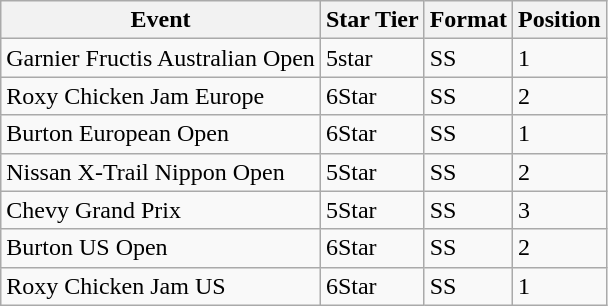<table class="wikitable">
<tr>
<th>Event</th>
<th>Star Tier</th>
<th>Format</th>
<th>Position</th>
</tr>
<tr>
<td>Garnier Fructis Australian Open</td>
<td>5star</td>
<td>SS</td>
<td>1</td>
</tr>
<tr>
<td>Roxy Chicken Jam Europe</td>
<td>6Star</td>
<td>SS</td>
<td>2</td>
</tr>
<tr>
<td>Burton European Open</td>
<td>6Star</td>
<td>SS</td>
<td>1</td>
</tr>
<tr>
<td>Nissan X-Trail Nippon Open</td>
<td>5Star</td>
<td>SS</td>
<td>2</td>
</tr>
<tr>
<td>Chevy Grand Prix</td>
<td>5Star</td>
<td>SS</td>
<td>3</td>
</tr>
<tr>
<td>Burton US Open</td>
<td>6Star</td>
<td>SS</td>
<td>2</td>
</tr>
<tr>
<td>Roxy Chicken Jam US</td>
<td>6Star</td>
<td>SS</td>
<td>1</td>
</tr>
</table>
